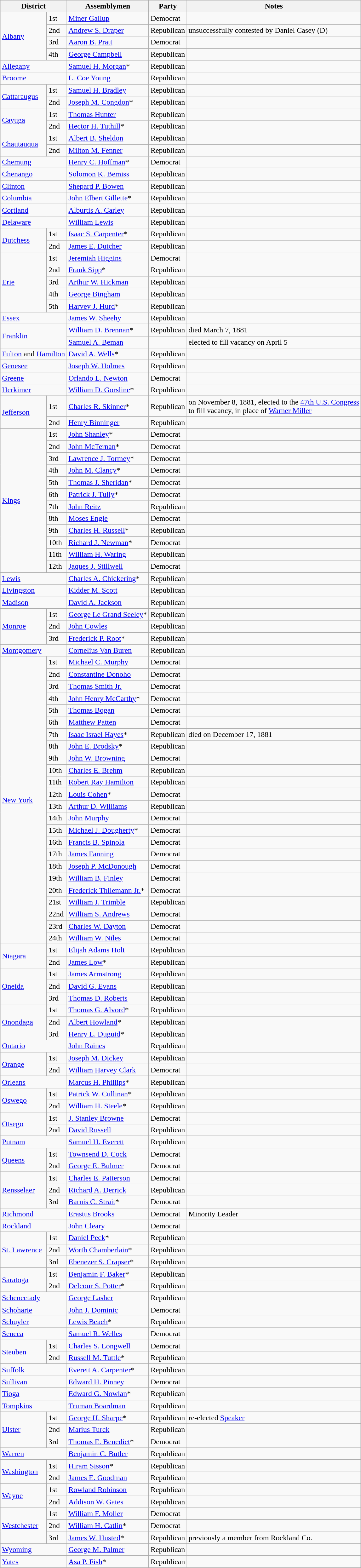<table class=wikitable>
<tr>
<th colspan="2">District</th>
<th>Assemblymen</th>
<th>Party</th>
<th>Notes</th>
</tr>
<tr>
<td rowspan="4"><a href='#'>Albany</a></td>
<td>1st</td>
<td><a href='#'>Miner Gallup</a></td>
<td>Democrat</td>
<td></td>
</tr>
<tr>
<td>2nd</td>
<td><a href='#'>Andrew S. Draper</a></td>
<td>Republican</td>
<td>unsuccessfully contested by Daniel Casey (D)</td>
</tr>
<tr>
<td>3rd</td>
<td><a href='#'>Aaron B. Pratt</a></td>
<td>Democrat</td>
<td></td>
</tr>
<tr>
<td>4th</td>
<td><a href='#'>George Campbell</a></td>
<td>Republican</td>
<td></td>
</tr>
<tr>
<td colspan="2"><a href='#'>Allegany</a></td>
<td><a href='#'>Samuel H. Morgan</a>*</td>
<td>Republican</td>
<td></td>
</tr>
<tr>
<td colspan="2"><a href='#'>Broome</a></td>
<td><a href='#'>L. Coe Young</a></td>
<td>Republican</td>
<td></td>
</tr>
<tr>
<td rowspan="2"><a href='#'>Cattaraugus</a></td>
<td>1st</td>
<td><a href='#'>Samuel H. Bradley</a></td>
<td>Republican</td>
<td></td>
</tr>
<tr>
<td>2nd</td>
<td><a href='#'>Joseph M. Congdon</a>*</td>
<td>Republican</td>
<td></td>
</tr>
<tr>
<td rowspan="2"><a href='#'>Cayuga</a></td>
<td>1st</td>
<td><a href='#'>Thomas Hunter</a></td>
<td>Republican</td>
<td></td>
</tr>
<tr>
<td>2nd</td>
<td><a href='#'>Hector H. Tuthill</a>*</td>
<td>Republican</td>
<td></td>
</tr>
<tr>
<td rowspan="2"><a href='#'>Chautauqua</a></td>
<td>1st</td>
<td><a href='#'>Albert B. Sheldon</a></td>
<td>Republican</td>
<td></td>
</tr>
<tr>
<td>2nd</td>
<td><a href='#'>Milton M. Fenner</a></td>
<td>Republican</td>
<td></td>
</tr>
<tr>
<td colspan="2"><a href='#'>Chemung</a></td>
<td><a href='#'>Henry C. Hoffman</a>*</td>
<td>Democrat</td>
<td></td>
</tr>
<tr>
<td colspan="2"><a href='#'>Chenango</a></td>
<td><a href='#'>Solomon K. Bemiss</a></td>
<td>Republican</td>
<td></td>
</tr>
<tr>
<td colspan="2"><a href='#'>Clinton</a></td>
<td><a href='#'>Shepard P. Bowen</a></td>
<td>Republican</td>
<td></td>
</tr>
<tr>
<td colspan="2"><a href='#'>Columbia</a></td>
<td><a href='#'>John Elbert Gillette</a>*</td>
<td>Republican</td>
<td></td>
</tr>
<tr>
<td colspan="2"><a href='#'>Cortland</a></td>
<td><a href='#'>Alburtis A. Carley</a></td>
<td>Republican</td>
<td></td>
</tr>
<tr>
<td colspan="2"><a href='#'>Delaware</a></td>
<td><a href='#'>William Lewis</a></td>
<td>Republican</td>
<td></td>
</tr>
<tr>
<td rowspan="2"><a href='#'>Dutchess</a></td>
<td>1st</td>
<td><a href='#'>Isaac S. Carpenter</a>*</td>
<td>Republican</td>
<td></td>
</tr>
<tr>
<td>2nd</td>
<td><a href='#'>James E. Dutcher</a></td>
<td>Republican</td>
<td></td>
</tr>
<tr>
<td rowspan="5"><a href='#'>Erie</a></td>
<td>1st</td>
<td><a href='#'>Jeremiah Higgins</a></td>
<td>Democrat</td>
<td></td>
</tr>
<tr>
<td>2nd</td>
<td><a href='#'>Frank Sipp</a>*</td>
<td>Republican</td>
<td></td>
</tr>
<tr>
<td>3rd</td>
<td><a href='#'>Arthur W. Hickman</a></td>
<td>Republican</td>
<td></td>
</tr>
<tr>
<td>4th</td>
<td><a href='#'>George Bingham</a></td>
<td>Republican</td>
<td></td>
</tr>
<tr>
<td>5th</td>
<td><a href='#'>Harvey J. Hurd</a>*</td>
<td>Republican</td>
<td></td>
</tr>
<tr>
<td colspan="2"><a href='#'>Essex</a></td>
<td><a href='#'>James W. Sheehy</a></td>
<td>Republican</td>
<td></td>
</tr>
<tr>
<td rowspan="2" colspan="2"><a href='#'>Franklin</a></td>
<td><a href='#'>William D. Brennan</a>*</td>
<td>Republican</td>
<td>died March 7, 1881</td>
</tr>
<tr>
<td><a href='#'>Samuel A. Beman</a></td>
<td></td>
<td>elected to fill vacancy on April 5</td>
</tr>
<tr>
<td colspan="2"><a href='#'>Fulton</a> and <a href='#'>Hamilton</a></td>
<td><a href='#'>David A. Wells</a>*</td>
<td>Republican</td>
<td></td>
</tr>
<tr>
<td colspan="2"><a href='#'>Genesee</a></td>
<td><a href='#'>Joseph W. Holmes</a></td>
<td>Republican</td>
<td></td>
</tr>
<tr>
<td colspan="2"><a href='#'>Greene</a></td>
<td><a href='#'>Orlando L. Newton</a></td>
<td>Democrat</td>
<td></td>
</tr>
<tr>
<td colspan="2"><a href='#'>Herkimer</a></td>
<td><a href='#'>William D. Gorsline</a>*</td>
<td>Republican</td>
<td></td>
</tr>
<tr>
<td rowspan="2"><a href='#'>Jefferson</a></td>
<td>1st</td>
<td><a href='#'>Charles R. Skinner</a>*</td>
<td>Republican</td>
<td>on November 8, 1881, elected to the <a href='#'>47th U.S. Congress</a> <br>to fill vacancy, in place of <a href='#'>Warner Miller</a></td>
</tr>
<tr>
<td>2nd</td>
<td><a href='#'>Henry Binninger</a></td>
<td>Republican</td>
<td></td>
</tr>
<tr>
<td rowspan="12"><a href='#'>Kings</a></td>
<td>1st</td>
<td><a href='#'>John Shanley</a>*</td>
<td>Democrat</td>
<td></td>
</tr>
<tr>
<td>2nd</td>
<td><a href='#'>John McTernan</a>*</td>
<td>Democrat</td>
<td></td>
</tr>
<tr>
<td>3rd</td>
<td><a href='#'>Lawrence J. Tormey</a>*</td>
<td>Democrat</td>
<td></td>
</tr>
<tr>
<td>4th</td>
<td><a href='#'>John M. Clancy</a>*</td>
<td>Democrat</td>
<td></td>
</tr>
<tr>
<td>5th</td>
<td><a href='#'>Thomas J. Sheridan</a>*</td>
<td>Democrat</td>
<td></td>
</tr>
<tr>
<td>6th</td>
<td><a href='#'>Patrick J. Tully</a>*</td>
<td>Democrat</td>
<td></td>
</tr>
<tr>
<td>7th</td>
<td><a href='#'>John Reitz</a></td>
<td>Republican</td>
<td></td>
</tr>
<tr>
<td>8th</td>
<td><a href='#'>Moses Engle</a></td>
<td>Democrat</td>
<td></td>
</tr>
<tr>
<td>9th</td>
<td><a href='#'>Charles H. Russell</a>*</td>
<td>Republican</td>
<td></td>
</tr>
<tr>
<td>10th</td>
<td><a href='#'>Richard J. Newman</a>*</td>
<td>Democrat</td>
<td></td>
</tr>
<tr>
<td>11th</td>
<td><a href='#'>William H. Waring</a></td>
<td>Republican</td>
<td></td>
</tr>
<tr>
<td>12th</td>
<td><a href='#'>Jaques J. Stillwell</a></td>
<td>Democrat</td>
<td></td>
</tr>
<tr>
<td colspan="2"><a href='#'>Lewis</a></td>
<td><a href='#'>Charles A. Chickering</a>*</td>
<td>Republican</td>
<td></td>
</tr>
<tr>
<td colspan="2"><a href='#'>Livingston</a></td>
<td><a href='#'>Kidder M. Scott</a></td>
<td>Republican</td>
<td></td>
</tr>
<tr>
<td colspan="2"><a href='#'>Madison</a></td>
<td><a href='#'>David A. Jackson</a></td>
<td>Republican</td>
<td></td>
</tr>
<tr>
<td rowspan="3"><a href='#'>Monroe</a></td>
<td>1st</td>
<td><a href='#'>George Le Grand Seeley</a>*</td>
<td>Republican</td>
<td></td>
</tr>
<tr>
<td>2nd</td>
<td><a href='#'>John Cowles</a></td>
<td>Republican</td>
<td></td>
</tr>
<tr>
<td>3rd</td>
<td><a href='#'>Frederick P. Root</a>*</td>
<td>Republican</td>
<td></td>
</tr>
<tr>
<td colspan="2"><a href='#'>Montgomery</a></td>
<td><a href='#'>Cornelius Van Buren</a></td>
<td>Republican</td>
<td></td>
</tr>
<tr>
<td rowspan="24"><a href='#'>New York</a></td>
<td>1st</td>
<td><a href='#'>Michael C. Murphy</a></td>
<td>Democrat</td>
<td></td>
</tr>
<tr>
<td>2nd</td>
<td><a href='#'>Constantine Donoho</a></td>
<td>Democrat</td>
<td></td>
</tr>
<tr>
<td>3rd</td>
<td><a href='#'>Thomas Smith Jr.</a></td>
<td>Democrat</td>
<td></td>
</tr>
<tr>
<td>4th</td>
<td><a href='#'>John Henry McCarthy</a>*</td>
<td>Democrat</td>
<td></td>
</tr>
<tr>
<td>5th</td>
<td><a href='#'>Thomas Bogan</a></td>
<td>Democrat</td>
<td></td>
</tr>
<tr>
<td>6th</td>
<td><a href='#'>Matthew Patten</a></td>
<td>Democrat</td>
<td></td>
</tr>
<tr>
<td>7th</td>
<td><a href='#'>Isaac Israel Hayes</a>*</td>
<td>Republican</td>
<td>died on December 17, 1881</td>
</tr>
<tr>
<td>8th</td>
<td><a href='#'>John E. Brodsky</a>*</td>
<td>Republican</td>
<td></td>
</tr>
<tr>
<td>9th</td>
<td><a href='#'>John W. Browning</a></td>
<td>Democrat</td>
<td></td>
</tr>
<tr>
<td>10th</td>
<td><a href='#'>Charles E. Brehm</a></td>
<td>Republican</td>
<td></td>
</tr>
<tr>
<td>11th</td>
<td><a href='#'>Robert Ray Hamilton</a></td>
<td>Republican</td>
<td></td>
</tr>
<tr>
<td>12th</td>
<td><a href='#'>Louis Cohen</a>*</td>
<td>Democrat</td>
<td></td>
</tr>
<tr>
<td>13th</td>
<td><a href='#'>Arthur D. Williams</a></td>
<td>Republican</td>
<td></td>
</tr>
<tr>
<td>14th</td>
<td><a href='#'>John Murphy</a></td>
<td>Democrat</td>
<td></td>
</tr>
<tr>
<td>15th</td>
<td><a href='#'>Michael J. Dougherty</a>*</td>
<td>Democrat</td>
<td></td>
</tr>
<tr>
<td>16th</td>
<td><a href='#'>Francis B. Spinola</a></td>
<td>Democrat</td>
<td></td>
</tr>
<tr>
<td>17th</td>
<td><a href='#'>James Fanning</a></td>
<td>Democrat</td>
<td></td>
</tr>
<tr>
<td>18th</td>
<td><a href='#'>Joseph P. McDonough</a></td>
<td>Democrat</td>
<td></td>
</tr>
<tr>
<td>19th</td>
<td><a href='#'>William B. Finley</a></td>
<td>Democrat</td>
<td></td>
</tr>
<tr>
<td>20th</td>
<td><a href='#'>Frederick Thilemann Jr.</a>*</td>
<td>Democrat</td>
<td></td>
</tr>
<tr>
<td>21st</td>
<td><a href='#'>William J. Trimble</a></td>
<td>Republican</td>
<td></td>
</tr>
<tr>
<td>22nd</td>
<td><a href='#'>William S. Andrews</a></td>
<td>Democrat</td>
<td></td>
</tr>
<tr>
<td>23rd</td>
<td><a href='#'>Charles W. Dayton</a></td>
<td>Democrat</td>
<td></td>
</tr>
<tr>
<td>24th</td>
<td><a href='#'>William W. Niles</a></td>
<td>Democrat</td>
<td></td>
</tr>
<tr>
<td rowspan="2"><a href='#'>Niagara</a></td>
<td>1st</td>
<td><a href='#'>Elijah Adams Holt</a></td>
<td>Republican</td>
<td></td>
</tr>
<tr>
<td>2nd</td>
<td><a href='#'>James Low</a>*</td>
<td>Republican</td>
<td></td>
</tr>
<tr>
<td rowspan="3"><a href='#'>Oneida</a></td>
<td>1st</td>
<td><a href='#'>James Armstrong</a></td>
<td>Republican</td>
<td></td>
</tr>
<tr>
<td>2nd</td>
<td><a href='#'>David G. Evans</a></td>
<td>Republican</td>
<td></td>
</tr>
<tr>
<td>3rd</td>
<td><a href='#'>Thomas D. Roberts</a></td>
<td>Republican</td>
<td></td>
</tr>
<tr>
<td rowspan="3"><a href='#'>Onondaga</a></td>
<td>1st</td>
<td><a href='#'>Thomas G. Alvord</a>*</td>
<td>Republican</td>
<td></td>
</tr>
<tr>
<td>2nd</td>
<td><a href='#'>Albert Howland</a>*</td>
<td>Republican</td>
<td></td>
</tr>
<tr>
<td>3rd</td>
<td><a href='#'>Henry L. Duguid</a>*</td>
<td>Republican</td>
<td></td>
</tr>
<tr>
<td colspan="2"><a href='#'>Ontario</a></td>
<td><a href='#'>John Raines</a></td>
<td>Republican</td>
<td></td>
</tr>
<tr>
<td rowspan="2"><a href='#'>Orange</a></td>
<td>1st</td>
<td><a href='#'>Joseph M. Dickey</a></td>
<td>Republican</td>
<td></td>
</tr>
<tr>
<td>2nd</td>
<td><a href='#'>William Harvey Clark</a></td>
<td>Democrat</td>
<td></td>
</tr>
<tr>
<td colspan="2"><a href='#'>Orleans</a></td>
<td><a href='#'>Marcus H. Phillips</a>*</td>
<td>Republican</td>
<td></td>
</tr>
<tr>
<td rowspan="2"><a href='#'>Oswego</a></td>
<td>1st</td>
<td><a href='#'>Patrick W. Cullinan</a>*</td>
<td>Republican</td>
<td></td>
</tr>
<tr>
<td>2nd</td>
<td><a href='#'>William H. Steele</a>*</td>
<td>Republican</td>
<td></td>
</tr>
<tr>
<td rowspan="2"><a href='#'>Otsego</a></td>
<td>1st</td>
<td><a href='#'>J. Stanley Browne</a></td>
<td>Democrat</td>
<td></td>
</tr>
<tr>
<td>2nd</td>
<td><a href='#'>David Russell</a></td>
<td>Republican</td>
<td></td>
</tr>
<tr>
<td colspan="2"><a href='#'>Putnam</a></td>
<td><a href='#'>Samuel H. Everett</a></td>
<td>Republican</td>
<td></td>
</tr>
<tr>
<td rowspan="2"><a href='#'>Queens</a></td>
<td>1st</td>
<td><a href='#'>Townsend D. Cock</a></td>
<td>Democrat</td>
<td></td>
</tr>
<tr>
<td>2nd</td>
<td><a href='#'>George E. Bulmer</a></td>
<td>Democrat</td>
<td></td>
</tr>
<tr>
<td rowspan="3"><a href='#'>Rensselaer</a></td>
<td>1st</td>
<td><a href='#'>Charles E. Patterson</a></td>
<td>Democrat</td>
<td></td>
</tr>
<tr>
<td>2nd</td>
<td><a href='#'>Richard A. Derrick</a></td>
<td>Republican</td>
<td></td>
</tr>
<tr>
<td>3rd</td>
<td><a href='#'>Barnis C. Strait</a>*</td>
<td>Democrat</td>
<td></td>
</tr>
<tr>
<td colspan="2"><a href='#'>Richmond</a></td>
<td><a href='#'>Erastus Brooks</a></td>
<td>Democrat</td>
<td>Minority Leader</td>
</tr>
<tr>
<td colspan="2"><a href='#'>Rockland</a></td>
<td><a href='#'>John Cleary</a></td>
<td>Democrat</td>
<td></td>
</tr>
<tr>
<td rowspan="3"><a href='#'>St. Lawrence</a></td>
<td>1st</td>
<td><a href='#'>Daniel Peck</a>*</td>
<td>Republican</td>
<td></td>
</tr>
<tr>
<td>2nd</td>
<td><a href='#'>Worth Chamberlain</a>*</td>
<td>Republican</td>
<td></td>
</tr>
<tr>
<td>3rd</td>
<td><a href='#'>Ebenezer S. Crapser</a>*</td>
<td>Republican</td>
<td></td>
</tr>
<tr>
<td rowspan="2"><a href='#'>Saratoga</a></td>
<td>1st</td>
<td><a href='#'>Benjamin F. Baker</a>*</td>
<td>Republican</td>
<td></td>
</tr>
<tr>
<td>2nd</td>
<td><a href='#'>Delcour S. Potter</a>*</td>
<td>Republican</td>
<td></td>
</tr>
<tr>
<td colspan="2"><a href='#'>Schenectady</a></td>
<td><a href='#'>George Lasher</a></td>
<td>Republican</td>
<td></td>
</tr>
<tr>
<td colspan="2"><a href='#'>Schoharie</a></td>
<td><a href='#'>John J. Dominic</a></td>
<td>Democrat</td>
<td></td>
</tr>
<tr>
<td colspan="2"><a href='#'>Schuyler</a></td>
<td><a href='#'>Lewis Beach</a>*</td>
<td>Republican</td>
<td></td>
</tr>
<tr>
<td colspan="2"><a href='#'>Seneca</a></td>
<td><a href='#'>Samuel R. Welles</a></td>
<td>Democrat</td>
<td></td>
</tr>
<tr>
<td rowspan="2"><a href='#'>Steuben</a></td>
<td>1st</td>
<td><a href='#'>Charles S. Longwell</a></td>
<td>Democrat</td>
<td></td>
</tr>
<tr>
<td>2nd</td>
<td><a href='#'>Russell M. Tuttle</a>*</td>
<td>Republican</td>
<td></td>
</tr>
<tr>
<td colspan="2"><a href='#'>Suffolk</a></td>
<td><a href='#'>Everett A. Carpenter</a>*</td>
<td>Republican</td>
<td></td>
</tr>
<tr>
<td colspan="2"><a href='#'>Sullivan</a></td>
<td><a href='#'>Edward H. Pinney</a></td>
<td>Democrat</td>
<td></td>
</tr>
<tr>
<td colspan="2"><a href='#'>Tioga</a></td>
<td><a href='#'>Edward G. Nowlan</a>*</td>
<td>Republican</td>
<td></td>
</tr>
<tr>
<td colspan="2"><a href='#'>Tompkins</a></td>
<td><a href='#'>Truman Boardman</a></td>
<td>Republican</td>
<td></td>
</tr>
<tr>
<td rowspan="3"><a href='#'>Ulster</a></td>
<td>1st</td>
<td><a href='#'>George H. Sharpe</a>*</td>
<td>Republican</td>
<td>re-elected <a href='#'>Speaker</a></td>
</tr>
<tr>
<td>2nd</td>
<td><a href='#'>Marius Turck</a></td>
<td>Republican</td>
<td></td>
</tr>
<tr>
<td>3rd</td>
<td><a href='#'>Thomas E. Benedict</a>*</td>
<td>Democrat</td>
<td></td>
</tr>
<tr>
<td colspan="2"><a href='#'>Warren</a></td>
<td><a href='#'>Benjamin C. Butler</a></td>
<td>Republican</td>
<td></td>
</tr>
<tr>
<td rowspan="2"><a href='#'>Washington</a></td>
<td>1st</td>
<td><a href='#'>Hiram Sisson</a>*</td>
<td>Republican</td>
<td></td>
</tr>
<tr>
<td>2nd</td>
<td><a href='#'>James E. Goodman</a></td>
<td>Republican</td>
<td></td>
</tr>
<tr>
<td rowspan="2"><a href='#'>Wayne</a></td>
<td>1st</td>
<td><a href='#'>Rowland Robinson</a></td>
<td>Republican</td>
<td></td>
</tr>
<tr>
<td>2nd</td>
<td><a href='#'>Addison W. Gates</a></td>
<td>Republican</td>
<td></td>
</tr>
<tr>
<td rowspan="3"><a href='#'>Westchester</a></td>
<td>1st</td>
<td><a href='#'>William F. Moller</a></td>
<td>Democrat</td>
<td></td>
</tr>
<tr>
<td>2nd</td>
<td><a href='#'>William H. Catlin</a>*</td>
<td>Democrat</td>
<td></td>
</tr>
<tr>
<td>3rd</td>
<td><a href='#'>James W. Husted</a>*</td>
<td>Republican</td>
<td>previously a member from Rockland Co.</td>
</tr>
<tr>
<td colspan="2"><a href='#'>Wyoming</a></td>
<td><a href='#'>George M. Palmer</a></td>
<td>Republican</td>
<td></td>
</tr>
<tr>
<td colspan="2"><a href='#'>Yates</a></td>
<td><a href='#'>Asa P. Fish</a>*</td>
<td>Republican</td>
<td></td>
</tr>
<tr>
</tr>
</table>
